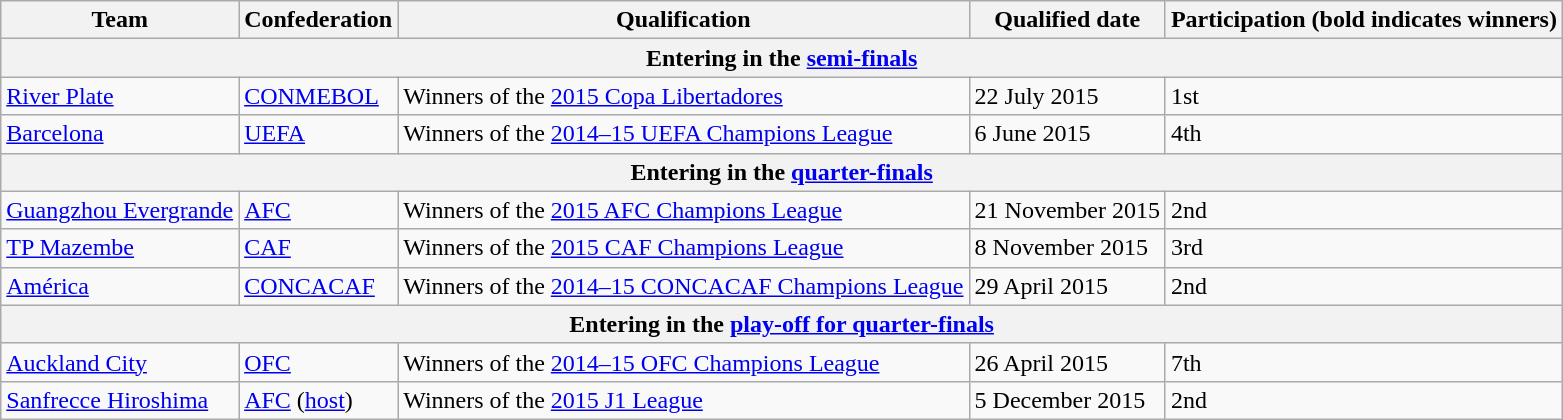<table class="wikitable">
<tr>
<th>Team</th>
<th>Confederation</th>
<th>Qualification</th>
<th>Qualified date</th>
<th>Participation (bold indicates winners)</th>
</tr>
<tr>
<th colspan=5>Entering in the <a href='#'>semi-finals</a></th>
</tr>
<tr>
<td> <a href='#'>River Plate</a></td>
<td><a href='#'>CONMEBOL</a></td>
<td>Winners of the <a href='#'>2015 Copa Libertadores</a></td>
<td>22 July 2015</td>
<td>1st</td>
</tr>
<tr>
<td> <a href='#'>Barcelona</a></td>
<td><a href='#'>UEFA</a></td>
<td>Winners of the <a href='#'>2014–15 UEFA Champions League</a></td>
<td>6 June 2015</td>
<td>4th </td>
</tr>
<tr>
<th colspan=5>Entering in the <a href='#'>quarter-finals</a></th>
</tr>
<tr>
<td> <a href='#'>Guangzhou Evergrande</a></td>
<td><a href='#'>AFC</a></td>
<td>Winners of the <a href='#'>2015 AFC Champions League</a></td>
<td>21 November 2015</td>
<td>2nd </td>
</tr>
<tr>
<td> <a href='#'>TP Mazembe</a></td>
<td><a href='#'>CAF</a></td>
<td>Winners of the <a href='#'>2015 CAF Champions League</a></td>
<td>8 November 2015</td>
<td>3rd </td>
</tr>
<tr>
<td> <a href='#'>América</a></td>
<td><a href='#'>CONCACAF</a></td>
<td>Winners of the <a href='#'>2014–15 CONCACAF Champions League</a></td>
<td>29 April 2015</td>
<td>2nd </td>
</tr>
<tr>
<th colspan=5>Entering in the <a href='#'>play-off for quarter-finals</a></th>
</tr>
<tr>
<td> <a href='#'>Auckland City</a></td>
<td><a href='#'>OFC</a></td>
<td>Winners of the <a href='#'>2014–15 OFC Champions League</a></td>
<td>26 April 2015</td>
<td>7th </td>
</tr>
<tr>
<td> <a href='#'>Sanfrecce Hiroshima</a></td>
<td><a href='#'>AFC</a> (<a href='#'>host</a>)</td>
<td>Winners of the <a href='#'>2015 J1 League</a></td>
<td>5 December 2015</td>
<td>2nd </td>
</tr>
</table>
